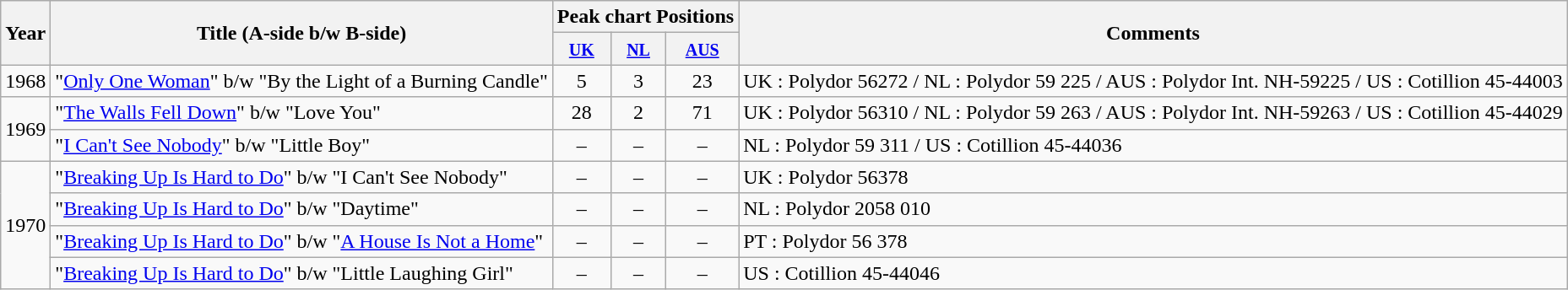<table class="wikitable">
<tr>
<th rowspan="2">Year</th>
<th rowspan="2">Title (A-side b/w B-side)</th>
<th colspan="3">Peak chart Positions</th>
<th rowspan="2">Comments</th>
</tr>
<tr>
<th><small><a href='#'>UK</a></small><br></th>
<th><small><a href='#'>NL</a></small><br></th>
<th><small><a href='#'>AUS</a></small></th>
</tr>
<tr>
<td rowspan="1">1968</td>
<td>"<a href='#'>Only One Woman</a>" b/w "By the Light of a Burning Candle"</td>
<td align="center">5</td>
<td align="center">3</td>
<td align="center">23</td>
<td>UK : Polydor 56272 / NL : Polydor 59 225 / AUS : Polydor Int. NH-59225 / US : Cotillion 45-44003</td>
</tr>
<tr>
<td rowspan="2">1969</td>
<td>"<a href='#'>The Walls Fell Down</a>" b/w "Love You"</td>
<td align="center">28</td>
<td align="center">2</td>
<td align="center">71</td>
<td>UK : Polydor 56310 / NL : Polydor 59 263 / AUS : Polydor Int. NH-59263 / US : Cotillion 45-44029</td>
</tr>
<tr>
<td>"<a href='#'>I Can't See Nobody</a>" b/w "Little Boy"</td>
<td align="center">–</td>
<td align="center">–</td>
<td align="center">–</td>
<td>NL : Polydor 59 311 / US : Cotillion 45-44036</td>
</tr>
<tr>
<td rowspan="4">1970</td>
<td>"<a href='#'>Breaking Up Is Hard to Do</a>" b/w "I Can't See Nobody"</td>
<td align="center">–</td>
<td align="center">–</td>
<td align="center">–</td>
<td>UK : Polydor 56378</td>
</tr>
<tr>
<td>"<a href='#'>Breaking Up Is Hard to Do</a>" b/w "Daytime"</td>
<td align="center">–</td>
<td align="center">–</td>
<td align="center">–</td>
<td>NL : Polydor 2058 010</td>
</tr>
<tr>
<td>"<a href='#'>Breaking Up Is Hard to Do</a>" b/w "<a href='#'>A House Is Not a Home</a>"</td>
<td align="center">–</td>
<td align="center">–</td>
<td align="center">–</td>
<td>PT : Polydor 56 378</td>
</tr>
<tr>
<td>"<a href='#'>Breaking Up Is Hard to Do</a>" b/w "Little Laughing Girl"</td>
<td align="center">–</td>
<td align="center">–</td>
<td align="center">–</td>
<td>US : Cotillion 45-44046</td>
</tr>
</table>
